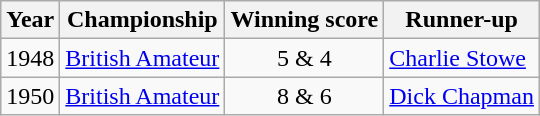<table class="wikitable">
<tr>
<th>Year</th>
<th>Championship</th>
<th>Winning score</th>
<th>Runner-up</th>
</tr>
<tr>
<td>1948</td>
<td><a href='#'>British Amateur</a></td>
<td align=center>5 & 4</td>
<td> <a href='#'>Charlie Stowe</a></td>
</tr>
<tr>
<td>1950</td>
<td><a href='#'>British Amateur</a></td>
<td align=center>8 & 6</td>
<td> <a href='#'>Dick Chapman</a></td>
</tr>
</table>
